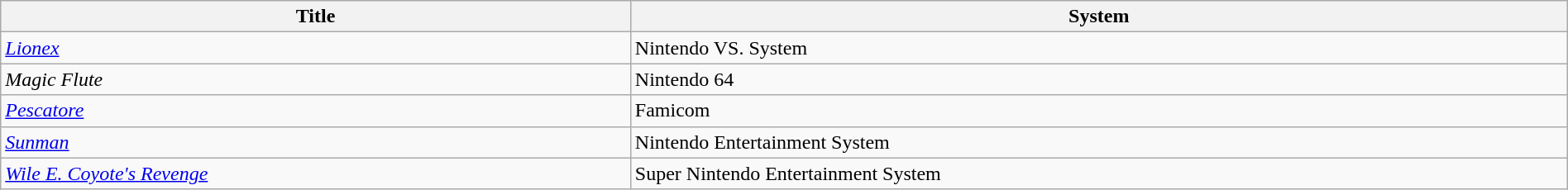<table class="wikitable sortable" style="width: 100%">
<tr>
<th>Title</th>
<th>System</th>
</tr>
<tr>
<td><em><a href='#'>Lionex</a></em></td>
<td>Nintendo VS. System</td>
</tr>
<tr>
<td><em>Magic Flute</em></td>
<td>Nintendo 64</td>
</tr>
<tr>
<td><em><a href='#'>Pescatore</a></em></td>
<td>Famicom</td>
</tr>
<tr>
<td><em><a href='#'>Sunman</a></em></td>
<td>Nintendo Entertainment System</td>
</tr>
<tr>
<td><em><a href='#'>Wile E. Coyote's Revenge</a></em></td>
<td>Super Nintendo Entertainment System</td>
</tr>
</table>
